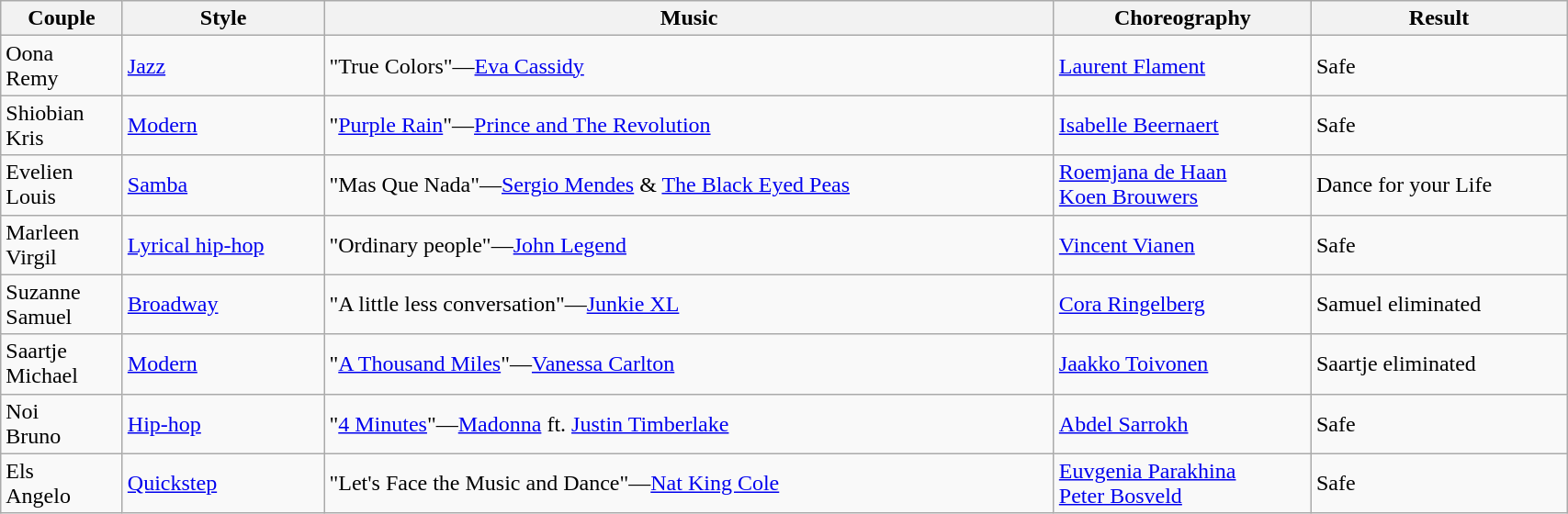<table class="wikitable" width="90%">
<tr>
<th>Couple</th>
<th>Style</th>
<th>Music</th>
<th>Choreography</th>
<th>Result</th>
</tr>
<tr>
<td>Oona<br>Remy</td>
<td><a href='#'>Jazz</a></td>
<td>"True Colors"—<a href='#'>Eva Cassidy</a></td>
<td><a href='#'>Laurent Flament</a></td>
<td>Safe</td>
</tr>
<tr>
<td>Shiobian<br>Kris</td>
<td><a href='#'>Modern</a></td>
<td>"<a href='#'>Purple Rain</a>"—<a href='#'>Prince and The Revolution</a></td>
<td><a href='#'>Isabelle Beernaert</a></td>
<td>Safe</td>
</tr>
<tr>
<td>Evelien<br>Louis</td>
<td><a href='#'>Samba</a></td>
<td>"Mas Que Nada"—<a href='#'>Sergio Mendes</a> & <a href='#'>The Black Eyed Peas</a></td>
<td><a href='#'>Roemjana de Haan</a><br><a href='#'>Koen Brouwers</a></td>
<td>Dance for your Life</td>
</tr>
<tr>
<td>Marleen<br>Virgil</td>
<td><a href='#'>Lyrical hip-hop</a></td>
<td>"Ordinary people"—<a href='#'>John Legend</a></td>
<td><a href='#'>Vincent Vianen</a></td>
<td>Safe</td>
</tr>
<tr>
<td>Suzanne<br>Samuel</td>
<td><a href='#'>Broadway</a></td>
<td>"A little less conversation"—<a href='#'>Junkie XL</a></td>
<td><a href='#'>Cora Ringelberg</a></td>
<td>Samuel eliminated</td>
</tr>
<tr>
<td>Saartje<br>Michael</td>
<td><a href='#'>Modern</a></td>
<td>"<a href='#'>A Thousand Miles</a>"—<a href='#'>Vanessa Carlton</a></td>
<td><a href='#'>Jaakko Toivonen</a></td>
<td>Saartje eliminated</td>
</tr>
<tr>
<td>Noi<br>Bruno</td>
<td><a href='#'>Hip-hop</a></td>
<td>"<a href='#'>4 Minutes</a>"—<a href='#'>Madonna</a> ft. <a href='#'>Justin Timberlake</a></td>
<td><a href='#'>Abdel Sarrokh</a></td>
<td>Safe</td>
</tr>
<tr>
<td>Els<br>Angelo</td>
<td><a href='#'>Quickstep</a></td>
<td>"Let's Face the Music and Dance"—<a href='#'>Nat King Cole</a></td>
<td><a href='#'>Euvgenia Parakhina</a><br><a href='#'>Peter Bosveld</a></td>
<td>Safe</td>
</tr>
</table>
